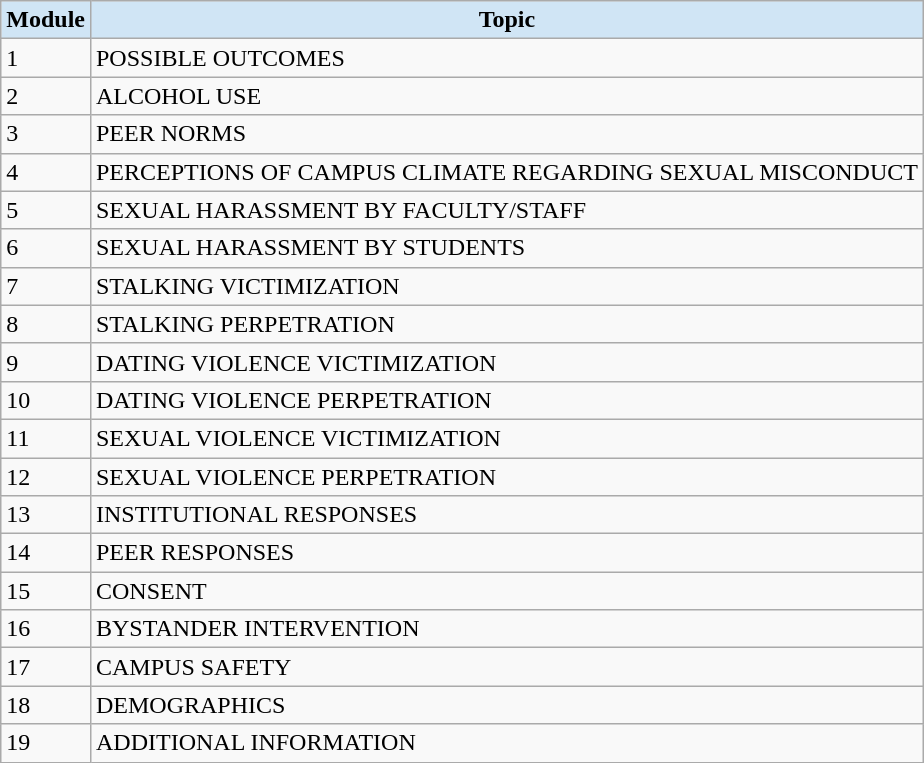<table class="wikitable">
<tr>
<th style="background:#d0e5f5">Module</th>
<th style="background:#d0e5f5">Topic</th>
</tr>
<tr valign="top">
<td>1</td>
<td>POSSIBLE OUTCOMES</td>
</tr>
<tr>
<td>2</td>
<td>ALCOHOL USE</td>
</tr>
<tr>
<td>3</td>
<td>PEER NORMS</td>
</tr>
<tr>
<td>4</td>
<td>PERCEPTIONS OF CAMPUS CLIMATE REGARDING SEXUAL MISCONDUCT</td>
</tr>
<tr>
<td>5</td>
<td>SEXUAL HARASSMENT BY FACULTY/STAFF</td>
</tr>
<tr>
<td>6</td>
<td>SEXUAL HARASSMENT BY STUDENTS</td>
</tr>
<tr>
<td>7</td>
<td>STALKING VICTIMIZATION</td>
</tr>
<tr>
<td>8</td>
<td>STALKING PERPETRATION</td>
</tr>
<tr>
<td>9</td>
<td>DATING VIOLENCE VICTIMIZATION</td>
</tr>
<tr>
<td>10</td>
<td>DATING VIOLENCE PERPETRATION</td>
</tr>
<tr>
<td>11</td>
<td>SEXUAL VIOLENCE VICTIMIZATION</td>
</tr>
<tr>
<td>12</td>
<td>SEXUAL VIOLENCE PERPETRATION</td>
</tr>
<tr>
<td>13</td>
<td>INSTITUTIONAL RESPONSES</td>
</tr>
<tr>
<td>14</td>
<td>PEER RESPONSES</td>
</tr>
<tr>
<td>15</td>
<td>CONSENT</td>
</tr>
<tr>
<td>16</td>
<td>BYSTANDER INTERVENTION</td>
</tr>
<tr>
<td>17</td>
<td>CAMPUS SAFETY</td>
</tr>
<tr>
<td>18</td>
<td>DEMOGRAPHICS</td>
</tr>
<tr>
<td>19</td>
<td>ADDITIONAL INFORMATION</td>
</tr>
</table>
